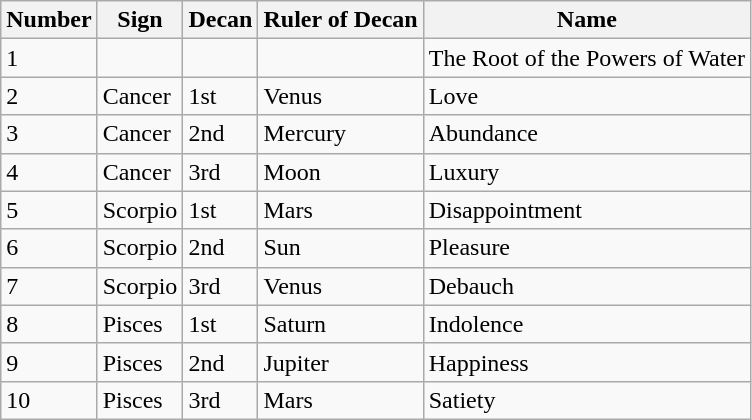<table class= "wikitable">
<tr>
<th>Number</th>
<th>Sign</th>
<th>Decan</th>
<th>Ruler of Decan</th>
<th>Name</th>
</tr>
<tr>
<td>1</td>
<td></td>
<td></td>
<td></td>
<td>The Root of the Powers of Water</td>
</tr>
<tr>
<td>2</td>
<td>Cancer</td>
<td>1st</td>
<td>Venus</td>
<td>Love</td>
</tr>
<tr>
<td>3</td>
<td>Cancer</td>
<td>2nd</td>
<td>Mercury</td>
<td>Abundance</td>
</tr>
<tr>
<td>4</td>
<td>Cancer</td>
<td>3rd</td>
<td>Moon</td>
<td>Luxury</td>
</tr>
<tr>
<td>5</td>
<td>Scorpio</td>
<td>1st</td>
<td>Mars</td>
<td>Disappointment</td>
</tr>
<tr>
<td>6</td>
<td>Scorpio</td>
<td>2nd</td>
<td>Sun</td>
<td>Pleasure</td>
</tr>
<tr>
<td>7</td>
<td>Scorpio</td>
<td>3rd</td>
<td>Venus</td>
<td>Debauch</td>
</tr>
<tr>
<td>8</td>
<td>Pisces</td>
<td>1st</td>
<td>Saturn</td>
<td>Indolence</td>
</tr>
<tr>
<td>9</td>
<td>Pisces</td>
<td>2nd</td>
<td>Jupiter</td>
<td>Happiness</td>
</tr>
<tr>
<td>10</td>
<td>Pisces</td>
<td>3rd</td>
<td>Mars</td>
<td>Satiety</td>
</tr>
</table>
